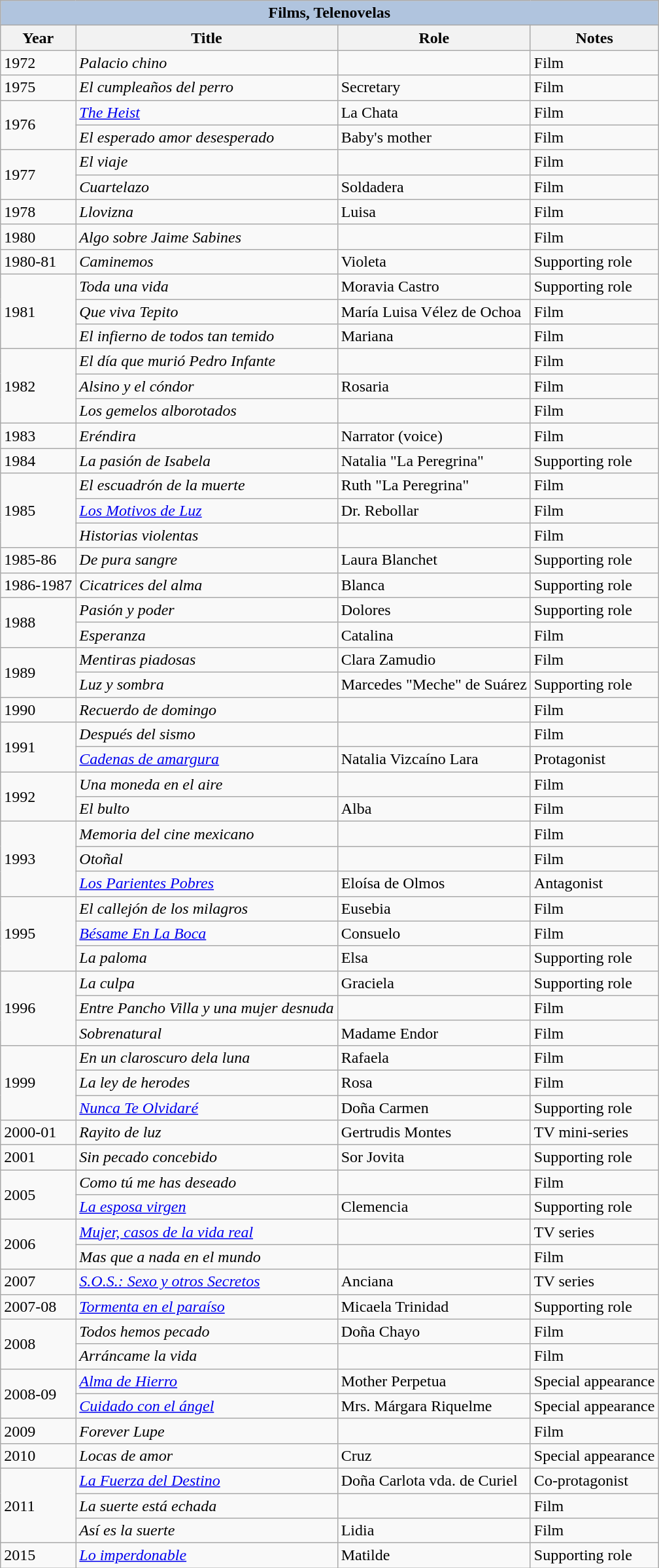<table class="wikitable">
<tr>
<th colspan="5" style="background:LightSteelBlue;">Films, Telenovelas</th>
</tr>
<tr>
<th>Year</th>
<th>Title</th>
<th>Role</th>
<th>Notes</th>
</tr>
<tr>
<td>1972</td>
<td><em>Palacio chino</em></td>
<td></td>
<td>Film</td>
</tr>
<tr>
<td>1975</td>
<td><em>El cumpleaños del perro</em></td>
<td>Secretary</td>
<td>Film</td>
</tr>
<tr>
<td rowspan=2>1976</td>
<td><em><a href='#'>The Heist</a></em></td>
<td>La Chata</td>
<td>Film</td>
</tr>
<tr>
<td><em>El esperado amor desesperado</em></td>
<td>Baby's mother</td>
<td>Film</td>
</tr>
<tr>
<td rowspan=2>1977</td>
<td><em>El viaje</em></td>
<td></td>
<td>Film</td>
</tr>
<tr>
<td><em>Cuartelazo</em></td>
<td>Soldadera</td>
<td>Film</td>
</tr>
<tr>
<td>1978</td>
<td><em>Llovizna</em></td>
<td>Luisa</td>
<td>Film</td>
</tr>
<tr>
<td>1980</td>
<td><em>Algo sobre Jaime Sabines</em></td>
<td></td>
<td>Film</td>
</tr>
<tr>
<td>1980-81</td>
<td><em>Caminemos</em></td>
<td>Violeta</td>
<td>Supporting role</td>
</tr>
<tr>
<td rowspan=3>1981</td>
<td><em>Toda una vida</em></td>
<td>Moravia Castro</td>
<td>Supporting role</td>
</tr>
<tr>
<td><em>Que viva Tepito</em></td>
<td>María Luisa Vélez de Ochoa</td>
<td>Film</td>
</tr>
<tr>
<td><em>El infierno de todos tan temido</em></td>
<td>Mariana</td>
<td>Film</td>
</tr>
<tr>
<td rowspan=3>1982</td>
<td><em>El día que murió Pedro Infante</em></td>
<td></td>
<td>Film</td>
</tr>
<tr>
<td><em>Alsino y el cóndor</em></td>
<td>Rosaria</td>
<td>Film</td>
</tr>
<tr>
<td><em>Los gemelos alborotados</em></td>
<td></td>
<td>Film</td>
</tr>
<tr>
<td>1983</td>
<td><em>Eréndira</em></td>
<td>Narrator (voice)</td>
<td>Film</td>
</tr>
<tr>
<td>1984</td>
<td><em>La pasión de Isabela</em></td>
<td>Natalia "La Peregrina"</td>
<td>Supporting role</td>
</tr>
<tr>
<td rowspan=3>1985</td>
<td><em>El escuadrón de la muerte</em></td>
<td>Ruth "La Peregrina"</td>
<td>Film</td>
</tr>
<tr>
<td><em><a href='#'>Los Motivos de Luz</a></em></td>
<td>Dr. Rebollar</td>
<td>Film</td>
</tr>
<tr>
<td><em>Historias violentas</em></td>
<td></td>
<td>Film</td>
</tr>
<tr>
<td>1985-86</td>
<td><em>De pura sangre</em></td>
<td>Laura Blanchet</td>
<td>Supporting role</td>
</tr>
<tr>
<td>1986-1987</td>
<td><em>Cicatrices del alma</em></td>
<td>Blanca</td>
<td>Supporting role</td>
</tr>
<tr>
<td rowspan=2>1988</td>
<td><em>Pasión y poder</em></td>
<td>Dolores</td>
<td>Supporting role</td>
</tr>
<tr>
<td><em>Esperanza</em></td>
<td>Catalina</td>
<td>Film</td>
</tr>
<tr>
<td rowspan=2>1989</td>
<td><em>Mentiras piadosas</em></td>
<td>Clara Zamudio</td>
<td>Film</td>
</tr>
<tr>
<td><em>Luz y sombra</em></td>
<td>Marcedes "Meche" de Suárez</td>
<td>Supporting role</td>
</tr>
<tr>
<td>1990</td>
<td><em>Recuerdo de domingo</em></td>
<td></td>
<td>Film</td>
</tr>
<tr>
<td rowspan=2>1991</td>
<td><em>Después del sismo</em></td>
<td></td>
<td>Film</td>
</tr>
<tr>
<td><em><a href='#'>Cadenas de amargura</a></em></td>
<td>Natalia Vizcaíno Lara</td>
<td>Protagonist</td>
</tr>
<tr>
<td rowspan=2>1992</td>
<td><em>Una moneda en el aire</em></td>
<td></td>
<td>Film</td>
</tr>
<tr>
<td><em>El bulto</em></td>
<td>Alba</td>
<td>Film</td>
</tr>
<tr>
<td rowspan=3>1993</td>
<td><em>Memoria del cine mexicano</em></td>
<td></td>
<td>Film</td>
</tr>
<tr>
<td><em>Otoñal</em></td>
<td></td>
<td>Film</td>
</tr>
<tr>
<td><em><a href='#'>Los Parientes Pobres</a></em></td>
<td>Eloísa de Olmos</td>
<td>Antagonist</td>
</tr>
<tr>
<td rowspan=3>1995</td>
<td><em>El callejón de los milagros</em></td>
<td>Eusebia</td>
<td>Film</td>
</tr>
<tr>
<td><em><a href='#'>Bésame En La Boca</a></em></td>
<td>Consuelo</td>
<td>Film</td>
</tr>
<tr>
<td><em>La paloma</em></td>
<td>Elsa</td>
<td>Supporting role</td>
</tr>
<tr>
<td rowspan=3>1996</td>
<td><em>La culpa</em></td>
<td>Graciela</td>
<td>Supporting role</td>
</tr>
<tr>
<td><em>Entre Pancho Villa y una mujer desnuda</em></td>
<td></td>
<td>Film</td>
</tr>
<tr>
<td><em>Sobrenatural</em></td>
<td>Madame Endor</td>
<td>Film</td>
</tr>
<tr>
<td rowspan=3>1999</td>
<td><em>En un claroscuro dela luna</em></td>
<td>Rafaela</td>
<td>Film</td>
</tr>
<tr>
<td><em>La ley de herodes</em></td>
<td>Rosa</td>
<td>Film</td>
</tr>
<tr>
<td><em><a href='#'>Nunca Te Olvidaré</a></em></td>
<td>Doña Carmen</td>
<td>Supporting role</td>
</tr>
<tr>
<td>2000-01</td>
<td><em>Rayito de luz</em></td>
<td>Gertrudis Montes</td>
<td>TV mini-series</td>
</tr>
<tr>
<td>2001</td>
<td><em>Sin pecado concebido</em></td>
<td>Sor Jovita</td>
<td>Supporting role</td>
</tr>
<tr>
<td rowspan=2>2005</td>
<td><em>Como tú me has deseado</em></td>
<td></td>
<td>Film</td>
</tr>
<tr>
<td><em><a href='#'>La esposa virgen</a></em></td>
<td>Clemencia</td>
<td>Supporting role</td>
</tr>
<tr>
<td rowspan=2>2006</td>
<td><em><a href='#'>Mujer, casos de la vida real</a></em></td>
<td></td>
<td>TV series</td>
</tr>
<tr>
<td><em>Mas que a nada en el mundo</em></td>
<td></td>
<td>Film</td>
</tr>
<tr>
<td>2007</td>
<td><em><a href='#'>S.O.S.: Sexo y otros Secretos</a></em></td>
<td>Anciana</td>
<td>TV series</td>
</tr>
<tr>
<td>2007-08</td>
<td><em><a href='#'>Tormenta en el paraíso</a></em></td>
<td>Micaela Trinidad</td>
<td>Supporting role</td>
</tr>
<tr>
<td rowspan=2>2008</td>
<td><em>Todos hemos pecado</em></td>
<td>Doña Chayo</td>
<td>Film</td>
</tr>
<tr>
<td><em>Arráncame la vida</em></td>
<td></td>
<td>Film</td>
</tr>
<tr>
<td rowspan=2>2008-09</td>
<td><em><a href='#'>Alma de Hierro</a></em></td>
<td>Mother Perpetua</td>
<td>Special appearance</td>
</tr>
<tr>
<td><em><a href='#'>Cuidado con el ángel</a></em></td>
<td>Mrs. Márgara Riquelme</td>
<td>Special appearance</td>
</tr>
<tr>
<td>2009</td>
<td><em>Forever Lupe</em></td>
<td></td>
<td>Film</td>
</tr>
<tr>
<td>2010</td>
<td><em>Locas de amor</em></td>
<td>Cruz</td>
<td>Special appearance</td>
</tr>
<tr>
<td rowspan=3>2011</td>
<td><em><a href='#'>La Fuerza del Destino</a></em></td>
<td>Doña Carlota vda. de Curiel</td>
<td>Co-protagonist</td>
</tr>
<tr>
<td><em>La suerte está echada</em></td>
<td></td>
<td>Film</td>
</tr>
<tr>
<td><em>Así es la suerte </em></td>
<td>Lidia</td>
<td>Film</td>
</tr>
<tr>
<td>2015</td>
<td><em><a href='#'>Lo imperdonable</a></em></td>
<td>Matilde</td>
<td>Supporting role</td>
</tr>
</table>
